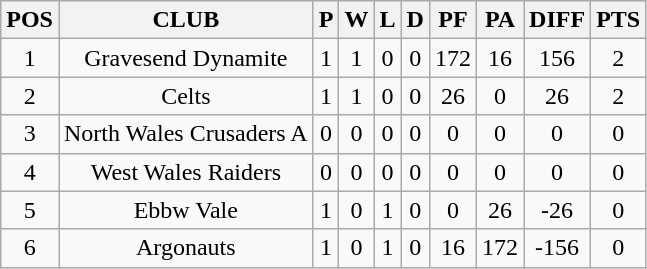<table class="wikitable" style="text-align: center;">
<tr>
<th>POS</th>
<th>CLUB</th>
<th>P</th>
<th>W</th>
<th>L</th>
<th>D</th>
<th>PF</th>
<th>PA</th>
<th>DIFF</th>
<th>PTS</th>
</tr>
<tr>
<td>1</td>
<td>Gravesend Dynamite</td>
<td>1</td>
<td>1</td>
<td>0</td>
<td>0</td>
<td>172</td>
<td>16</td>
<td>156</td>
<td>2</td>
</tr>
<tr>
<td>2</td>
<td>Celts</td>
<td>1</td>
<td>1</td>
<td>0</td>
<td>0</td>
<td>26</td>
<td>0</td>
<td>26</td>
<td>2</td>
</tr>
<tr>
<td>3</td>
<td> North Wales Crusaders A</td>
<td>0</td>
<td>0</td>
<td>0</td>
<td>0</td>
<td>0</td>
<td>0</td>
<td>0</td>
<td>0</td>
</tr>
<tr>
<td>4</td>
<td> West Wales Raiders</td>
<td>0</td>
<td>0</td>
<td>0</td>
<td>0</td>
<td>0</td>
<td>0</td>
<td>0</td>
<td>0</td>
</tr>
<tr>
<td>5</td>
<td>Ebbw Vale</td>
<td>1</td>
<td>0</td>
<td>1</td>
<td>0</td>
<td>0</td>
<td>26</td>
<td>-26</td>
<td>0</td>
</tr>
<tr>
<td>6</td>
<td>Argonauts</td>
<td>1</td>
<td>0</td>
<td>1</td>
<td>0</td>
<td>16</td>
<td>172</td>
<td>-156</td>
<td>0</td>
</tr>
</table>
